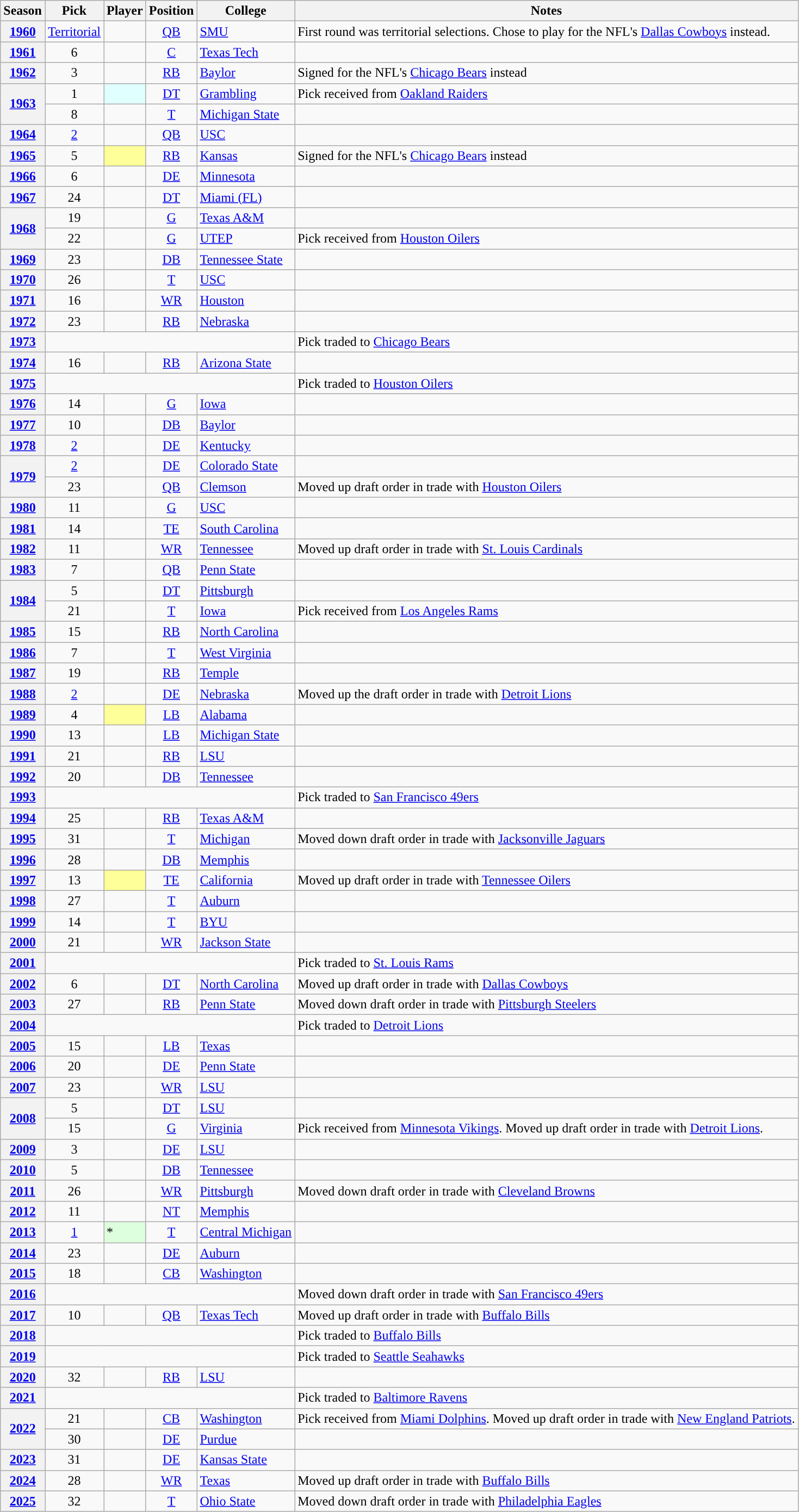<table class="wikitable sortable">
<tr>
<th scope="col">Season</th>
<th scope="col">Pick</th>
<th scope="col">Player</th>
<th scope="col">Position</th>
<th scope="col">College</th>
<th scope="col" class="unsortable">Notes</th>
</tr>
<tr>
<th scope="row"><a href='#'>1960</a></th>
<td align="center"><a href='#'>Territorial</a></td>
<td></td>
<td align="center"><a href='#'>QB</a></td>
<td><a href='#'>SMU</a></td>
<td>First round was territorial selections. Chose to play for the NFL's <a href='#'>Dallas Cowboys</a> instead.</td>
</tr>
<tr>
<th scope="row"><a href='#'>1961</a></th>
<td align="center">6</td>
<td></td>
<td align="center"><a href='#'>C</a></td>
<td><a href='#'>Texas Tech</a></td>
<td></td>
</tr>
<tr>
<th scope="row"><a href='#'>1962</a></th>
<td align="center">3</td>
<td></td>
<td align="center"><a href='#'>RB</a></td>
<td><a href='#'>Baylor</a></td>
<td>Signed for the NFL's <a href='#'>Chicago Bears</a> instead</td>
</tr>
<tr>
<th scope="rowgroup" rowspan="2"><a href='#'>1963</a></th>
<td align="center">1</td>
<td style="background-color: #E0FFFF;"></td>
<td align="center"><a href='#'>DT</a></td>
<td><a href='#'>Grambling</a></td>
<td>Pick received from <a href='#'>Oakland Raiders</a></td>
</tr>
<tr>
<td align="center">8</td>
<td></td>
<td align="center"><a href='#'>T</a></td>
<td><a href='#'>Michigan State</a></td>
<td></td>
</tr>
<tr>
<th scope="row"><a href='#'>1964</a></th>
<td align="center"><a href='#'>2</a></td>
<td></td>
<td align="center"><a href='#'>QB</a></td>
<td><a href='#'>USC</a></td>
<td></td>
</tr>
<tr>
<th scope="row"><a href='#'>1965</a></th>
<td align="center">5</td>
<td style="background-color: #FFFF99;"></td>
<td align="center"><a href='#'>RB</a></td>
<td><a href='#'>Kansas</a></td>
<td>Signed for the NFL's <a href='#'>Chicago Bears</a> instead</td>
</tr>
<tr>
<th scope="row"><a href='#'>1966</a></th>
<td align="center">6</td>
<td></td>
<td align="center"><a href='#'>DE</a></td>
<td><a href='#'>Minnesota</a></td>
<td></td>
</tr>
<tr>
<th scope="row"><a href='#'>1967</a></th>
<td align="center">24</td>
<td></td>
<td align="center"><a href='#'>DT</a></td>
<td><a href='#'>Miami (FL)</a></td>
<td></td>
</tr>
<tr>
<th scope="rowgroup" rowspan="2"><a href='#'>1968</a></th>
<td align="center">19</td>
<td></td>
<td align="center"><a href='#'>G</a></td>
<td><a href='#'>Texas A&M</a></td>
<td></td>
</tr>
<tr>
<td align="center">22</td>
<td></td>
<td align="center"><a href='#'>G</a></td>
<td><a href='#'>UTEP</a></td>
<td>Pick received from <a href='#'>Houston Oilers</a></td>
</tr>
<tr>
<th scope="row"><a href='#'>1969</a></th>
<td align="center">23</td>
<td></td>
<td align="center"><a href='#'>DB</a></td>
<td><a href='#'>Tennessee State</a></td>
<td></td>
</tr>
<tr>
<th scope="row"><a href='#'>1970</a></th>
<td align="center">26</td>
<td></td>
<td align="center"><a href='#'>T</a></td>
<td><a href='#'>USC</a></td>
<td></td>
</tr>
<tr>
<th scope="row"><a href='#'>1971</a></th>
<td align="center">16</td>
<td></td>
<td align="center"><a href='#'>WR</a></td>
<td><a href='#'>Houston</a></td>
<td></td>
</tr>
<tr>
<th scope="row"><a href='#'>1972</a></th>
<td align="center">23</td>
<td></td>
<td align="center"><a href='#'>RB</a></td>
<td><a href='#'>Nebraska</a></td>
<td></td>
</tr>
<tr>
<th scope="row"><a href='#'>1973</a></th>
<td colspan="4" align="center"><em></em></td>
<td>Pick traded to <a href='#'>Chicago Bears</a></td>
</tr>
<tr>
<th scope="row"><a href='#'>1974</a></th>
<td align="center">16</td>
<td></td>
<td align="center"><a href='#'>RB</a></td>
<td><a href='#'>Arizona State</a></td>
<td></td>
</tr>
<tr>
<th scope="row"><a href='#'>1975</a></th>
<td colspan="4" align="center"><em></em></td>
<td>Pick traded to <a href='#'>Houston Oilers</a></td>
</tr>
<tr>
<th scope="row"><a href='#'>1976</a></th>
<td align="center">14</td>
<td></td>
<td align="center"><a href='#'>G</a></td>
<td><a href='#'>Iowa</a></td>
<td></td>
</tr>
<tr>
<th scope="row"><a href='#'>1977</a></th>
<td align="center">10</td>
<td></td>
<td align="center"><a href='#'>DB</a></td>
<td><a href='#'>Baylor</a></td>
<td></td>
</tr>
<tr>
<th scope="row"><a href='#'>1978</a></th>
<td align="center"><a href='#'>2</a></td>
<td></td>
<td align="center"><a href='#'>DE</a></td>
<td><a href='#'>Kentucky</a></td>
<td></td>
</tr>
<tr>
<th scope="rowgroup" rowspan="2"><a href='#'>1979</a></th>
<td align="center"><a href='#'>2</a></td>
<td></td>
<td align="center"><a href='#'>DE</a></td>
<td><a href='#'>Colorado State</a></td>
<td></td>
</tr>
<tr>
<td align="center">23</td>
<td></td>
<td align="center"><a href='#'>QB</a></td>
<td><a href='#'>Clemson</a></td>
<td>Moved up draft order in trade with <a href='#'>Houston Oilers</a></td>
</tr>
<tr>
<th scope="row"><a href='#'>1980</a></th>
<td align="center">11</td>
<td></td>
<td align="center"><a href='#'>G</a></td>
<td><a href='#'>USC</a></td>
<td></td>
</tr>
<tr>
<th scope="row"><a href='#'>1981</a></th>
<td align="center">14</td>
<td></td>
<td align="center"><a href='#'>TE</a></td>
<td><a href='#'>South Carolina</a></td>
<td></td>
</tr>
<tr>
<th scope="row"><a href='#'>1982</a></th>
<td align="center">11</td>
<td></td>
<td align="center"><a href='#'>WR</a></td>
<td><a href='#'>Tennessee</a></td>
<td>Moved up draft order in trade with <a href='#'>St. Louis Cardinals</a></td>
</tr>
<tr>
<th scope="row"><a href='#'>1983</a></th>
<td align="center">7</td>
<td></td>
<td align="center"><a href='#'>QB</a></td>
<td><a href='#'>Penn State</a></td>
<td></td>
</tr>
<tr>
<th scope="rowgroup" rowspan="2"><a href='#'>1984</a></th>
<td align="center">5</td>
<td></td>
<td align="center"><a href='#'>DT</a></td>
<td><a href='#'>Pittsburgh</a></td>
<td></td>
</tr>
<tr>
<td align="center">21</td>
<td></td>
<td align="center"><a href='#'>T</a></td>
<td><a href='#'>Iowa</a></td>
<td>Pick received from <a href='#'>Los Angeles Rams</a></td>
</tr>
<tr>
<th scope="row"><a href='#'>1985</a></th>
<td align="center">15</td>
<td></td>
<td align="center"><a href='#'>RB</a></td>
<td><a href='#'>North Carolina</a></td>
<td></td>
</tr>
<tr>
<th scope="row"><a href='#'>1986</a></th>
<td align="center">7</td>
<td></td>
<td align="center"><a href='#'>T</a></td>
<td><a href='#'>West Virginia</a></td>
<td></td>
</tr>
<tr>
<th scope="row"><a href='#'>1987</a></th>
<td align="center">19</td>
<td></td>
<td align="center"><a href='#'>RB</a></td>
<td><a href='#'>Temple</a></td>
<td></td>
</tr>
<tr>
<th scope="row"><a href='#'>1988</a></th>
<td align="center"><a href='#'>2</a></td>
<td></td>
<td align="center"><a href='#'>DE</a></td>
<td><a href='#'>Nebraska</a></td>
<td>Moved up the draft order in trade with <a href='#'>Detroit Lions</a></td>
</tr>
<tr>
<th scope="row"><a href='#'>1989</a></th>
<td align="center">4</td>
<td style="background-color: #FFFF99;"></td>
<td align="center"><a href='#'>LB</a></td>
<td><a href='#'>Alabama</a></td>
<td></td>
</tr>
<tr>
<th scope="row"><a href='#'>1990</a></th>
<td align="center">13</td>
<td></td>
<td align="center"><a href='#'>LB</a></td>
<td><a href='#'>Michigan State</a></td>
<td></td>
</tr>
<tr>
<th scope="row"><a href='#'>1991</a></th>
<td align="center">21</td>
<td></td>
<td align="center"><a href='#'>RB</a></td>
<td><a href='#'>LSU</a></td>
<td></td>
</tr>
<tr>
<th scope="row"><a href='#'>1992</a></th>
<td align="center">20</td>
<td></td>
<td align="center"><a href='#'>DB</a></td>
<td><a href='#'>Tennessee</a></td>
<td></td>
</tr>
<tr>
<th scope="row"><a href='#'>1993</a></th>
<td colspan="4" align="center"><em></em></td>
<td>Pick traded to <a href='#'>San Francisco 49ers</a></td>
</tr>
<tr>
<th scope="row"><a href='#'>1994</a></th>
<td align="center">25</td>
<td></td>
<td align="center"><a href='#'>RB</a></td>
<td><a href='#'>Texas A&M</a></td>
<td></td>
</tr>
<tr>
<th scope="row"><a href='#'>1995</a></th>
<td align="center">31</td>
<td></td>
<td align="center"><a href='#'>T</a></td>
<td><a href='#'>Michigan</a></td>
<td>Moved down draft order in trade with <a href='#'>Jacksonville Jaguars</a></td>
</tr>
<tr>
<th scope="row"><a href='#'>1996</a></th>
<td align="center">28</td>
<td></td>
<td align="center"><a href='#'>DB</a></td>
<td><a href='#'>Memphis</a></td>
<td></td>
</tr>
<tr>
<th scope="row"><a href='#'>1997</a></th>
<td align="center">13</td>
<td style="background-color: #FFFF99;"></td>
<td align="center"><a href='#'>TE</a></td>
<td><a href='#'>California</a></td>
<td>Moved up draft order in trade with <a href='#'>Tennessee Oilers</a></td>
</tr>
<tr>
<th scope="row"><a href='#'>1998</a></th>
<td align="center">27</td>
<td></td>
<td align="center"><a href='#'>T</a></td>
<td><a href='#'>Auburn</a></td>
<td></td>
</tr>
<tr>
<th scope="row"><a href='#'>1999</a></th>
<td align="center">14</td>
<td></td>
<td align="center"><a href='#'>T</a></td>
<td><a href='#'>BYU</a></td>
<td></td>
</tr>
<tr>
<th scope="row"><a href='#'>2000</a></th>
<td align="center">21</td>
<td></td>
<td align="center"><a href='#'>WR</a></td>
<td><a href='#'>Jackson State</a></td>
<td></td>
</tr>
<tr>
<th scope="row"><a href='#'>2001</a></th>
<td colspan="4" align="center"><em></em></td>
<td>Pick traded to <a href='#'>St. Louis Rams</a></td>
</tr>
<tr>
<th scope="row"><a href='#'>2002</a></th>
<td align="center">6</td>
<td></td>
<td align="center"><a href='#'>DT</a></td>
<td><a href='#'>North Carolina</a></td>
<td>Moved up draft order in trade with <a href='#'>Dallas Cowboys</a></td>
</tr>
<tr>
<th scope="row"><a href='#'>2003</a></th>
<td align="center">27</td>
<td></td>
<td align="center"><a href='#'>RB</a></td>
<td><a href='#'>Penn State</a></td>
<td>Moved down draft order in trade with <a href='#'>Pittsburgh Steelers</a></td>
</tr>
<tr>
<th scope="row"><a href='#'>2004</a></th>
<td colspan="4" align="center"><em></em></td>
<td>Pick traded to <a href='#'>Detroit Lions</a></td>
</tr>
<tr>
<th scope="row"><a href='#'>2005</a></th>
<td align="center">15</td>
<td></td>
<td align="center"><a href='#'>LB</a></td>
<td><a href='#'>Texas</a></td>
<td></td>
</tr>
<tr>
<th scope="row"><a href='#'>2006</a></th>
<td align="center">20</td>
<td></td>
<td align="center"><a href='#'>DE</a></td>
<td><a href='#'>Penn State</a></td>
<td></td>
</tr>
<tr>
<th scope="row"><a href='#'>2007</a></th>
<td align="center">23</td>
<td></td>
<td align="center"><a href='#'>WR</a></td>
<td><a href='#'>LSU</a></td>
<td></td>
</tr>
<tr>
<th scope="rowgroup" rowspan="2"><a href='#'>2008</a></th>
<td align="center">5</td>
<td></td>
<td align="center"><a href='#'>DT</a></td>
<td><a href='#'>LSU</a></td>
<td></td>
</tr>
<tr>
<td align="center">15</td>
<td></td>
<td align="center"><a href='#'>G</a></td>
<td><a href='#'>Virginia</a></td>
<td>Pick received from <a href='#'>Minnesota Vikings</a>. Moved up draft order in trade with <a href='#'>Detroit Lions</a>.</td>
</tr>
<tr>
<th scope="row"><a href='#'>2009</a></th>
<td align="center">3</td>
<td></td>
<td align="center"><a href='#'>DE</a></td>
<td><a href='#'>LSU</a></td>
<td></td>
</tr>
<tr>
<th scope="row"><a href='#'>2010</a></th>
<td align="center">5</td>
<td></td>
<td align="center"><a href='#'>DB</a></td>
<td><a href='#'>Tennessee</a></td>
<td></td>
</tr>
<tr>
<th scope="row"><a href='#'>2011</a></th>
<td align="center">26</td>
<td></td>
<td align="center"><a href='#'>WR</a></td>
<td><a href='#'>Pittsburgh</a></td>
<td>Moved down draft order in trade with <a href='#'>Cleveland Browns</a></td>
</tr>
<tr>
<th scope="row"><a href='#'>2012</a></th>
<td align="center">11</td>
<td></td>
<td align="center"><a href='#'>NT</a></td>
<td><a href='#'>Memphis</a></td>
<td></td>
</tr>
<tr>
<th scope="row"><a href='#'>2013</a></th>
<td align="center"><a href='#'>1</a></td>
<td style="background-color: #DDFFDD;">*</td>
<td align="center"><a href='#'>T</a></td>
<td><a href='#'>Central Michigan</a></td>
<td></td>
</tr>
<tr>
<th scope="row"><a href='#'>2014</a></th>
<td align="center">23</td>
<td></td>
<td align="center"><a href='#'>DE</a></td>
<td><a href='#'>Auburn</a></td>
<td></td>
</tr>
<tr>
<th scope="row"><a href='#'>2015</a></th>
<td align="center">18</td>
<td></td>
<td align="center"><a href='#'>CB</a></td>
<td><a href='#'>Washington</a></td>
<td></td>
</tr>
<tr>
<th scope="row"><a href='#'>2016</a></th>
<td colspan="4" align="center"><em></em></td>
<td>Moved down draft order in trade with <a href='#'>San Francisco 49ers</a></td>
</tr>
<tr>
<th scope="row"><a href='#'>2017</a></th>
<td align="center">10</td>
<td></td>
<td align="center"><a href='#'>QB</a></td>
<td><a href='#'>Texas Tech</a></td>
<td>Moved up draft order in trade with <a href='#'>Buffalo Bills</a></td>
</tr>
<tr>
<th scope="row"><a href='#'>2018</a></th>
<td colspan="4" align="center"><em></em></td>
<td>Pick traded to <a href='#'>Buffalo Bills</a></td>
</tr>
<tr>
<th scope="row"><a href='#'>2019</a></th>
<td colspan="4" align="center"><em></em></td>
<td>Pick traded to <a href='#'>Seattle Seahawks</a></td>
</tr>
<tr>
<th scope="row"><a href='#'>2020</a></th>
<td align="center">32</td>
<td></td>
<td align="center"><a href='#'>RB</a></td>
<td><a href='#'>LSU</a></td>
<td></td>
</tr>
<tr>
<th scope="row"><a href='#'>2021</a></th>
<td colspan="4" align="center"><em></em></td>
<td>Pick traded to <a href='#'>Baltimore Ravens</a></td>
</tr>
<tr>
<th scope="rowgroup" rowspan="2"><a href='#'>2022</a></th>
<td align="center">21</td>
<td></td>
<td align="center"><a href='#'>CB</a></td>
<td><a href='#'>Washington</a></td>
<td>Pick received from <a href='#'>Miami Dolphins</a>. Moved up draft order in trade with <a href='#'>New England Patriots</a>.</td>
</tr>
<tr>
<td align="center">30</td>
<td></td>
<td align="center"><a href='#'>DE</a></td>
<td><a href='#'>Purdue</a></td>
<td></td>
</tr>
<tr>
<th scope="row"><a href='#'>2023</a></th>
<td align="center">31</td>
<td></td>
<td align="center"><a href='#'>DE</a></td>
<td><a href='#'>Kansas State</a></td>
<td></td>
</tr>
<tr>
<th scope="row"><a href='#'>2024</a></th>
<td align="center">28</td>
<td></td>
<td align="center"><a href='#'>WR</a></td>
<td><a href='#'>Texas</a></td>
<td>Moved up draft order in trade with <a href='#'>Buffalo Bills</a></td>
</tr>
<tr>
<th scope="row"><a href='#'>2025</a></th>
<td align="center">32</td>
<td></td>
<td align="center"><a href='#'>T</a></td>
<td><a href='#'>Ohio State</a></td>
<td>Moved down draft order in trade with <a href='#'>Philadelphia Eagles</a></td>
</tr>
</table>
